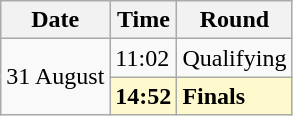<table class="wikitable">
<tr>
<th>Date</th>
<th>Time</th>
<th>Round</th>
</tr>
<tr>
<td rowspan=2>31 August</td>
<td>11:02</td>
<td>Qualifying</td>
</tr>
<tr style="background:lemonchiffon">
<td><strong>14:52</strong></td>
<td><strong>Finals</strong></td>
</tr>
</table>
